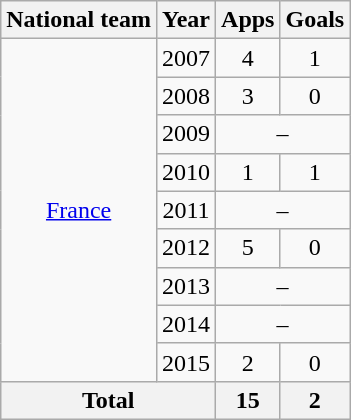<table class="wikitable" style="text-align:center">
<tr>
<th>National team</th>
<th>Year</th>
<th>Apps</th>
<th>Goals</th>
</tr>
<tr>
<td rowspan="9"><a href='#'>France</a></td>
<td>2007</td>
<td>4</td>
<td>1</td>
</tr>
<tr>
<td>2008</td>
<td>3</td>
<td>0</td>
</tr>
<tr>
<td>2009</td>
<td colspan="2">–</td>
</tr>
<tr>
<td>2010</td>
<td>1</td>
<td>1</td>
</tr>
<tr>
<td>2011</td>
<td colspan="2">–</td>
</tr>
<tr>
<td>2012</td>
<td>5</td>
<td>0</td>
</tr>
<tr>
<td>2013</td>
<td colspan="2">–</td>
</tr>
<tr>
<td>2014</td>
<td colspan="2">–</td>
</tr>
<tr>
<td>2015</td>
<td>2</td>
<td>0</td>
</tr>
<tr>
<th colspan="2">Total</th>
<th>15</th>
<th>2</th>
</tr>
</table>
